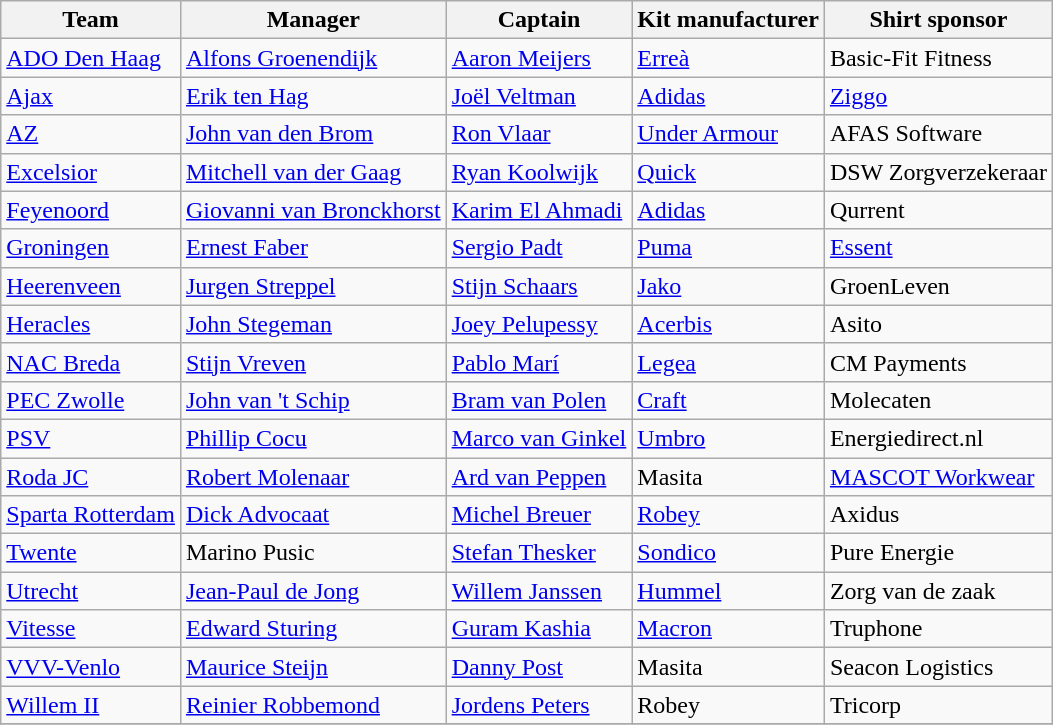<table class="wikitable sortable" style="text-align: left;">
<tr>
<th>Team</th>
<th>Manager</th>
<th>Captain</th>
<th>Kit manufacturer</th>
<th>Shirt sponsor</th>
</tr>
<tr>
<td><a href='#'>ADO Den Haag</a></td>
<td align="left" data-sort-value="Groenendijk, Alfons"> <a href='#'>Alfons Groenendijk</a></td>
<td align="left" data-sort-value="Meijers, Aaron"> <a href='#'>Aaron Meijers</a></td>
<td><a href='#'>Erreà</a></td>
<td>Basic-Fit Fitness</td>
</tr>
<tr>
<td><a href='#'>Ajax</a></td>
<td align="left" data-sort-value="Keizer, Marcel"> <a href='#'>Erik ten Hag</a></td>
<td align="left" data-sort-value="Veltman, Joël"> <a href='#'>Joël Veltman</a></td>
<td><a href='#'>Adidas</a></td>
<td><a href='#'>Ziggo</a></td>
</tr>
<tr>
<td><a href='#'>AZ</a></td>
<td align="left" data-sort-value="Brom, John"> <a href='#'>John van den Brom</a></td>
<td align="left" data-sort-value="Vlaar, Ron"> <a href='#'>Ron Vlaar</a></td>
<td><a href='#'>Under Armour</a></td>
<td>AFAS Software</td>
</tr>
<tr>
<td><a href='#'>Excelsior</a></td>
<td align="left" data-sort-value="Gaag, Mitchell"> <a href='#'>Mitchell van der Gaag</a></td>
<td align="left" data-sort-value="Koolwijk, Ryan"> <a href='#'>Ryan Koolwijk</a></td>
<td><a href='#'>Quick</a></td>
<td>DSW Zorgverzekeraar</td>
</tr>
<tr>
<td><a href='#'>Feyenoord</a></td>
<td align="left" data-sort-value="Bronckhorst, Giovanni"> <a href='#'>Giovanni van Bronckhorst</a></td>
<td align="left" data-sort-value="El Ahmadi, Karim"> <a href='#'>Karim El Ahmadi</a></td>
<td><a href='#'>Adidas</a></td>
<td>Qurrent</td>
</tr>
<tr>
<td><a href='#'>Groningen</a></td>
<td align="left" data-sort-value="Faber, Ernest"> <a href='#'>Ernest Faber</a></td>
<td align="left" data-sort-value="Padt, Sergio"> <a href='#'>Sergio Padt</a></td>
<td><a href='#'>Puma</a></td>
<td><a href='#'>Essent</a></td>
</tr>
<tr>
<td><a href='#'>Heerenveen</a></td>
<td align="left" data-sort-value="Streppel, Jurgen"> <a href='#'>Jurgen Streppel</a></td>
<td align="left" data-sort-value="Schaars, Stijn"> <a href='#'>Stijn Schaars</a></td>
<td><a href='#'>Jako</a></td>
<td>GroenLeven</td>
</tr>
<tr>
<td><a href='#'>Heracles</a></td>
<td align="left" data-sort-value="Stegeman, John"> <a href='#'>John Stegeman</a></td>
<td align="left" data-sort-value="Pelupessy, Joey"> <a href='#'>Joey Pelupessy</a></td>
<td><a href='#'>Acerbis</a></td>
<td>Asito</td>
</tr>
<tr>
<td><a href='#'>NAC Breda</a></td>
<td align="left" data-sort-value="Vreven, Stijn"> <a href='#'>Stijn Vreven</a></td>
<td align="left" data-sort-value="Marí, Pablo"> <a href='#'>Pablo Marí</a></td>
<td><a href='#'>Legea</a></td>
<td>CM Payments</td>
</tr>
<tr>
<td><a href='#'>PEC Zwolle</a></td>
<td align="left" data-sort-value="Schip, John"> <a href='#'>John van 't Schip</a></td>
<td align="left" data-sort-value="Polen, Bram"> <a href='#'>Bram van Polen</a></td>
<td><a href='#'>Craft</a></td>
<td>Molecaten</td>
</tr>
<tr>
<td><a href='#'>PSV</a></td>
<td align="left" data-sort-value="Cocu, Phillip"> <a href='#'>Phillip Cocu</a></td>
<td align="left" data-sort-value="Ginkel, Marco"> <a href='#'>Marco van Ginkel</a></td>
<td><a href='#'>Umbro</a></td>
<td>Energiedirect.nl</td>
</tr>
<tr>
<td><a href='#'>Roda JC</a></td>
<td align="left" data-sort-value="Molenaar, Robert"> <a href='#'>Robert Molenaar</a></td>
<td align="left" data-sort-value="Peppen, Ard"> <a href='#'>Ard van Peppen</a></td>
<td>Masita</td>
<td><a href='#'>MASCOT Workwear</a></td>
</tr>
<tr>
<td><a href='#'>Sparta Rotterdam</a></td>
<td align="left" data-sort-value="Advocaat, Dick"> <a href='#'>Dick Advocaat</a></td>
<td align="left" data-sort-value="Breuer, Michel"> <a href='#'>Michel Breuer</a></td>
<td><a href='#'>Robey</a></td>
<td>Axidus</td>
</tr>
<tr>
<td><a href='#'>Twente</a></td>
<td align="left" data-sort-value="Verbeek, Gertjan">  Marino Pusic</td>
<td align="left" data-sort-value="Thesker, Stefan"> <a href='#'>Stefan Thesker</a></td>
<td><a href='#'>Sondico</a></td>
<td>Pure Energie</td>
</tr>
<tr>
<td><a href='#'>Utrecht</a></td>
<td align="left" data-sort-value="Jong, Jean-Paul"> <a href='#'>Jean-Paul de Jong</a></td>
<td align="left" data-sort-value="Janssen, Willem"> <a href='#'>Willem Janssen</a></td>
<td><a href='#'>Hummel</a></td>
<td>Zorg van de zaak</td>
</tr>
<tr>
<td><a href='#'>Vitesse</a></td>
<td align="left" data-sort-value="Sturling, Edward"> <a href='#'>Edward Sturing</a></td>
<td align="left" data-sort-value="Kashia, Guram"> <a href='#'>Guram Kashia</a></td>
<td><a href='#'>Macron</a></td>
<td>Truphone</td>
</tr>
<tr>
<td><a href='#'>VVV-Venlo</a></td>
<td align="left" data-sort-value="Steijn, Maurice"> <a href='#'>Maurice Steijn</a></td>
<td align="left" data-sort-value="Post, Danny"> <a href='#'>Danny Post</a></td>
<td>Masita</td>
<td>Seacon Logistics</td>
</tr>
<tr>
<td><a href='#'>Willem II</a></td>
<td align="left" data-sort-value="Looi, Erwin"> <a href='#'>Reinier Robbemond</a></td>
<td align="left" data-sort-value="Peters, Jordens"> <a href='#'>Jordens Peters</a></td>
<td>Robey</td>
<td>Tricorp</td>
</tr>
<tr>
</tr>
</table>
